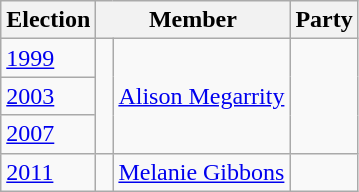<table class="wikitable">
<tr>
<th>Election</th>
<th colspan="2">Member</th>
<th>Party</th>
</tr>
<tr>
<td><a href='#'>1999</a></td>
<td rowspan="3" > </td>
<td rowspan="3"><a href='#'>Alison Megarrity</a></td>
<td rowspan="3"></td>
</tr>
<tr>
<td><a href='#'>2003</a></td>
</tr>
<tr>
<td><a href='#'>2007</a></td>
</tr>
<tr>
<td><a href='#'>2011</a></td>
<td> </td>
<td><a href='#'>Melanie Gibbons</a></td>
<td></td>
</tr>
</table>
